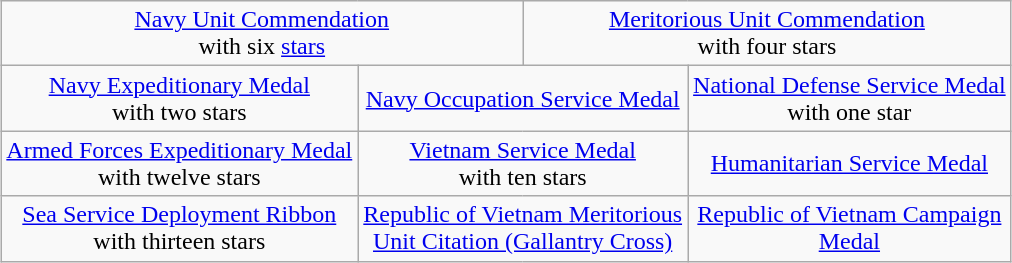<table class="wikitable" style="margin:1em auto; text-align:center;">
<tr>
<td colspan=2><a href='#'>Navy Unit Commendation</a><br>with six <a href='#'>stars</a></td>
<td colspan=2><a href='#'>Meritorious Unit Commendation</a><br>with four stars</td>
</tr>
<tr>
<td><a href='#'>Navy Expeditionary Medal</a><br> with two stars</td>
<td colspan=2><a href='#'>Navy Occupation Service Medal</a></td>
<td><a href='#'>National Defense Service Medal</a><br>with one star</td>
</tr>
<tr>
<td><a href='#'>Armed Forces Expeditionary Medal</a><br>with twelve stars</td>
<td colspan=2><a href='#'>Vietnam Service Medal</a><br>with ten stars</td>
<td><a href='#'>Humanitarian Service Medal</a></td>
</tr>
<tr>
<td><a href='#'>Sea Service Deployment Ribbon</a><br>with thirteen stars</td>
<td colspan=2><a href='#'>Republic of Vietnam Meritorious<br>Unit Citation (Gallantry Cross)</a></td>
<td><a href='#'>Republic of Vietnam Campaign<br> Medal</a></td>
</tr>
</table>
